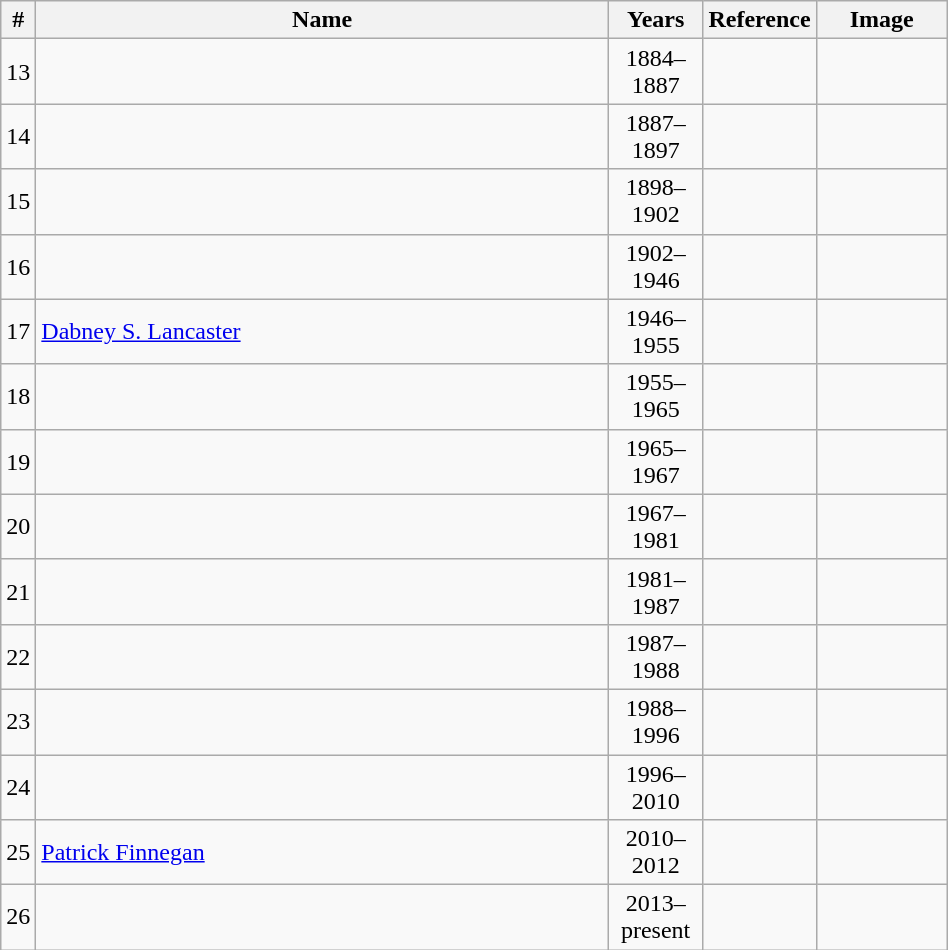<table class="wikitable sortable" style="width:50%">
<tr>
<th width="8">#</th>
<th width="*">Name</th>
<th width="10%">Years</th>
<th width="4" class="unsortable">Reference</th>
<th width="80px" class="unsortable">Image</th>
</tr>
<tr>
<td align="center">13</td>
<td></td>
<td align="center">1884–1887</td>
<td align="center"></td>
<td align="center"></td>
</tr>
<tr>
<td align="center">14</td>
<td></td>
<td align="center">1887–1897</td>
<td align="center"></td>
<td align="center"></td>
</tr>
<tr>
<td align="center">15</td>
<td></td>
<td align="center">1898–1902</td>
<td align="center"></td>
<td align="center"></td>
</tr>
<tr>
<td align="center">16</td>
<td></td>
<td align="center">1902–1946</td>
<td align="center"></td>
<td align="center"></td>
</tr>
<tr>
<td align="center">17</td>
<td><a href='#'>Dabney S. Lancaster</a></td>
<td align="center">1946–1955</td>
<td align="center"></td>
<td align="center"></td>
</tr>
<tr>
<td align="center">18</td>
<td></td>
<td align="center">1955–1965</td>
<td align="center"></td>
<td align="center"></td>
</tr>
<tr>
<td align="center">19</td>
<td></td>
<td align="center">1965–1967</td>
<td align="center"></td>
<td align="center"></td>
</tr>
<tr>
<td align="center">20</td>
<td></td>
<td align="center">1967–1981</td>
<td align="center"></td>
<td align="center"></td>
</tr>
<tr>
<td align="center">21</td>
<td></td>
<td align="center">1981–1987</td>
<td align="center"></td>
<td align="center"></td>
</tr>
<tr>
<td align="center">22</td>
<td></td>
<td align="center">1987–1988</td>
<td align="center"></td>
<td align="center"></td>
</tr>
<tr>
<td align="center">23</td>
<td></td>
<td align="center">1988–1996</td>
<td align="center"></td>
<td align="center"></td>
</tr>
<tr>
<td align="center">24</td>
<td></td>
<td align="center">1996–2010</td>
<td align="center"></td>
<td align="center"></td>
</tr>
<tr>
<td align="center">25</td>
<td><a href='#'>Patrick Finnegan</a></td>
<td align="center">2010–2012</td>
<td align="center"></td>
<td align="center"></td>
</tr>
<tr>
<td align="center">26</td>
<td></td>
<td align="center">2013–present</td>
<td align="center"></td>
<td align="center"></td>
</tr>
</table>
